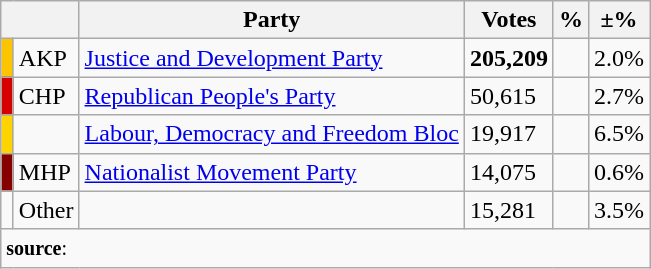<table class="wikitable">
<tr>
<th colspan="2"></th>
<th>Party</th>
<th>Votes</th>
<th>%</th>
<th>±%</th>
</tr>
<tr align="left">
<td bgcolor="#FDC400" width="1"></td>
<td>AKP</td>
<td><a href='#'>Justice and Development Party</a></td>
<td><strong>205,209</strong></td>
<td><strong></strong></td>
<td> 2.0%</td>
</tr>
<tr align="left">
<td bgcolor="#D50000" width="1"></td>
<td>CHP</td>
<td><a href='#'>Republican People's Party</a></td>
<td>50,615</td>
<td></td>
<td> 2.7%</td>
</tr>
<tr>
<td bgcolor="#FDD300" width="1"></td>
<td></td>
<td><a href='#'>Labour, Democracy and Freedom Bloc</a></td>
<td>19,917</td>
<td></td>
<td> 6.5%</td>
</tr>
<tr>
<td bgcolor="#870000" width="1"></td>
<td>MHP</td>
<td><a href='#'>Nationalist Movement Party</a></td>
<td>14,075</td>
<td></td>
<td> 0.6%</td>
</tr>
<tr>
<td></td>
<td>Other</td>
<td></td>
<td>15,281</td>
<td></td>
<td> 3.5%</td>
</tr>
<tr>
<td colspan="9" align="left"><small><strong>source</strong>: </small></td>
</tr>
</table>
